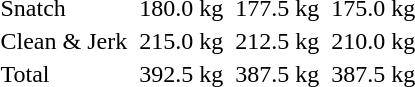<table>
<tr>
<td>Snatch</td>
<td></td>
<td>180.0 kg</td>
<td></td>
<td>177.5 kg</td>
<td></td>
<td>175.0 kg</td>
</tr>
<tr>
<td>Clean & Jerk</td>
<td></td>
<td>215.0 kg</td>
<td></td>
<td>212.5 kg</td>
<td></td>
<td>210.0 kg</td>
</tr>
<tr>
<td>Total</td>
<td></td>
<td>392.5 kg</td>
<td></td>
<td>387.5 kg</td>
<td></td>
<td>387.5 kg</td>
</tr>
</table>
